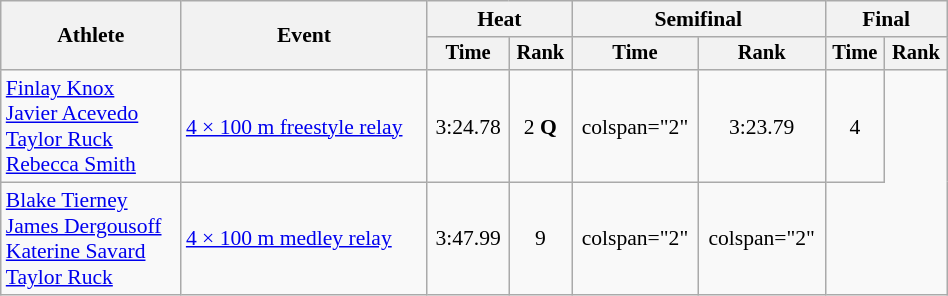<table class="wikitable" style="text-align:center; font-size:90%; width:50%;">
<tr>
<th rowspan="2">Athlete</th>
<th rowspan="2">Event</th>
<th colspan="2">Heat</th>
<th colspan="2">Semifinal</th>
<th colspan="2">Final</th>
</tr>
<tr style="font-size:95%">
<th>Time</th>
<th>Rank</th>
<th>Time</th>
<th>Rank</th>
<th>Time</th>
<th>Rank</th>
</tr>
<tr>
<td align=left><a href='#'>Finlay Knox</a> <br><a href='#'>Javier Acevedo</a> <br><a href='#'>Taylor Ruck</a> <br><a href='#'>Rebecca Smith</a></td>
<td align=left><a href='#'>4 × 100 m freestyle relay</a></td>
<td>3:24.78</td>
<td>2 <strong>Q</strong></td>
<td>colspan="2" </td>
<td>3:23.79</td>
<td>4</td>
</tr>
<tr>
<td align=left><a href='#'>Blake Tierney</a> <br><a href='#'>James Dergousoff</a> <br><a href='#'>Katerine Savard</a> <br><a href='#'>Taylor Ruck</a></td>
<td align=left><a href='#'>4 × 100 m medley relay</a></td>
<td>3:47.99</td>
<td>9</td>
<td>colspan="2" </td>
<td>colspan="2" </td>
</tr>
</table>
